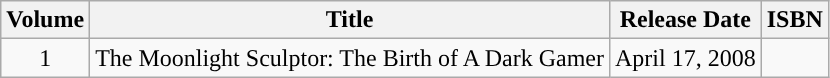<table class="wikitable" style="text-align:center; margin=auto;">
<tr>
<th>Volume</th>
<th>Title</th>
<th>Release Date</th>
<th>ISBN</th>
</tr>
<tr>
<td>1</td>
<td>The Moonlight Sculptor: The Birth of A Dark Gamer</td>
<td>April 17, 2008</td>
<td></td>
</tr>
</table>
